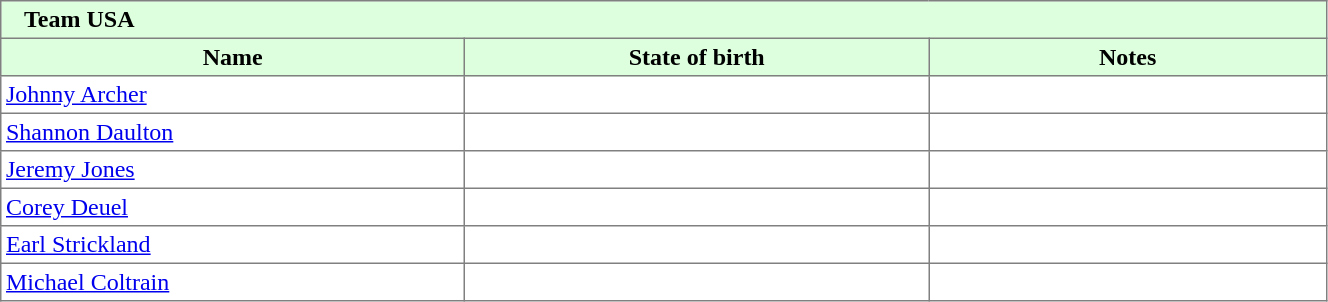<table border="1" cellpadding="3" width="70%" style="border-collapse: collapse;">
<tr bgcolor="#ddffdd">
<td colspan=3>   <strong>Team USA</strong></td>
</tr>
<tr bgcolor="#ddffdd">
<th width=35%>Name</th>
<th width=35%>State of birth</th>
<th width=30%%>Notes</th>
</tr>
<tr>
<td><a href='#'>Johnny Archer</a></td>
<td></td>
<td></td>
</tr>
<tr>
<td><a href='#'>Shannon Daulton</a></td>
<td></td>
<td></td>
</tr>
<tr>
<td><a href='#'>Jeremy Jones</a></td>
<td></td>
<td></td>
</tr>
<tr>
<td><a href='#'>Corey Deuel</a></td>
<td></td>
<td></td>
</tr>
<tr>
<td><a href='#'>Earl Strickland</a></td>
<td></td>
<td></td>
</tr>
<tr>
<td><a href='#'>Michael Coltrain</a></td>
<td></td>
<td></td>
</tr>
</table>
